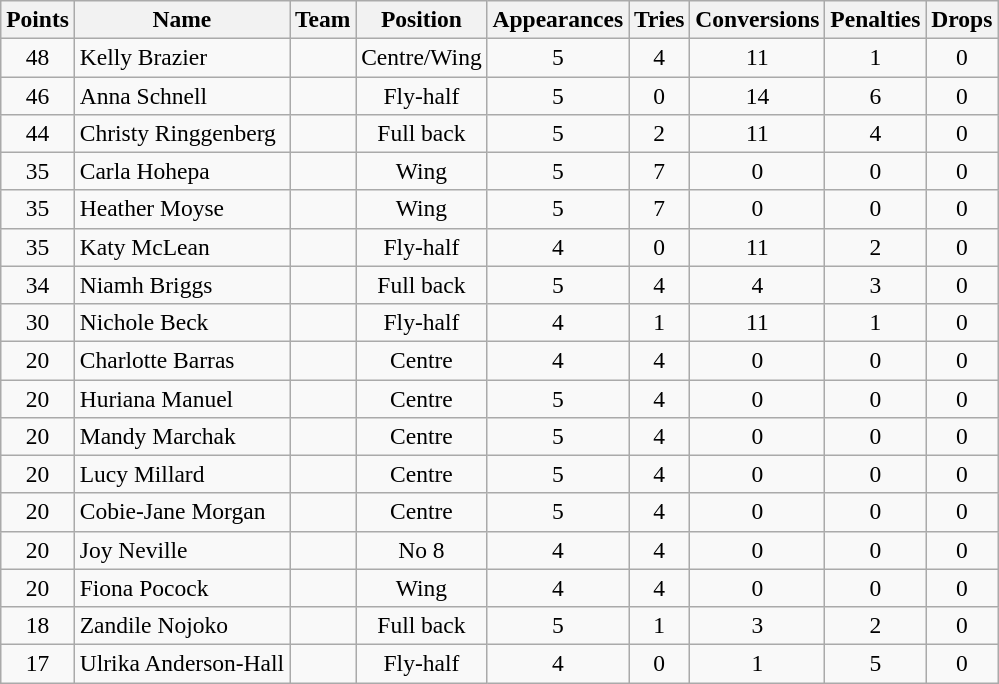<table class="wikitable sortable" style="text-align:center; font-size:98%;">
<tr>
<th>Points</th>
<th>Name</th>
<th>Team</th>
<th>Position</th>
<th>Appearances</th>
<th>Tries</th>
<th>Conversions</th>
<th>Penalties</th>
<th>Drops</th>
</tr>
<tr>
<td>48</td>
<td align="left">Kelly Brazier</td>
<td align="left"></td>
<td>Centre/Wing</td>
<td>5</td>
<td>4</td>
<td>11</td>
<td>1</td>
<td>0</td>
</tr>
<tr>
<td>46</td>
<td align="left">Anna Schnell</td>
<td align="left"></td>
<td>Fly-half</td>
<td>5</td>
<td>0</td>
<td>14</td>
<td>6</td>
<td>0</td>
</tr>
<tr>
<td>44</td>
<td align="left">Christy Ringgenberg</td>
<td align="left"></td>
<td>Full back</td>
<td>5</td>
<td>2</td>
<td>11</td>
<td>4</td>
<td>0</td>
</tr>
<tr>
<td>35</td>
<td align="left">Carla Hohepa</td>
<td align="left"></td>
<td>Wing</td>
<td>5</td>
<td>7</td>
<td>0</td>
<td>0</td>
<td>0</td>
</tr>
<tr>
<td>35</td>
<td align="left">Heather Moyse</td>
<td align="left"></td>
<td>Wing</td>
<td>5</td>
<td>7</td>
<td>0</td>
<td>0</td>
<td>0</td>
</tr>
<tr>
<td>35</td>
<td align="left">Katy McLean</td>
<td align="left"></td>
<td>Fly-half</td>
<td>4</td>
<td>0</td>
<td>11</td>
<td>2</td>
<td>0</td>
</tr>
<tr>
<td>34</td>
<td align="left">Niamh Briggs</td>
<td align="left"></td>
<td>Full back</td>
<td>5</td>
<td>4</td>
<td>4</td>
<td>3</td>
<td>0</td>
</tr>
<tr>
<td>30</td>
<td align="left">Nichole Beck</td>
<td align="left"></td>
<td>Fly-half</td>
<td>4</td>
<td>1</td>
<td>11</td>
<td>1</td>
<td>0</td>
</tr>
<tr>
<td>20</td>
<td align="left">Charlotte Barras</td>
<td align="left"></td>
<td>Centre</td>
<td>4</td>
<td>4</td>
<td>0</td>
<td>0</td>
<td>0</td>
</tr>
<tr>
<td>20</td>
<td align="left">Huriana Manuel</td>
<td align="left"></td>
<td>Centre</td>
<td>5</td>
<td>4</td>
<td>0</td>
<td>0</td>
<td>0</td>
</tr>
<tr>
<td>20</td>
<td align="left">Mandy Marchak</td>
<td align="left"></td>
<td>Centre</td>
<td>5</td>
<td>4</td>
<td>0</td>
<td>0</td>
<td>0</td>
</tr>
<tr>
<td>20</td>
<td align="left">Lucy Millard</td>
<td align="left"></td>
<td>Centre</td>
<td>5</td>
<td>4</td>
<td>0</td>
<td>0</td>
<td>0</td>
</tr>
<tr>
<td>20</td>
<td align="left">Cobie-Jane Morgan</td>
<td align="left"></td>
<td>Centre</td>
<td>5</td>
<td>4</td>
<td>0</td>
<td>0</td>
<td>0</td>
</tr>
<tr>
<td>20</td>
<td align="left">Joy Neville</td>
<td align="left"></td>
<td>No 8</td>
<td>4</td>
<td>4</td>
<td>0</td>
<td>0</td>
<td>0</td>
</tr>
<tr>
<td>20</td>
<td align="left">Fiona Pocock</td>
<td align="left"></td>
<td>Wing</td>
<td>4</td>
<td>4</td>
<td>0</td>
<td>0</td>
<td>0</td>
</tr>
<tr>
<td>18</td>
<td align="left">Zandile Nojoko</td>
<td align="left"></td>
<td>Full back</td>
<td>5</td>
<td>1</td>
<td>3</td>
<td>2</td>
<td>0</td>
</tr>
<tr>
<td>17</td>
<td align="left">Ulrika Anderson-Hall</td>
<td align="left"></td>
<td>Fly-half</td>
<td>4</td>
<td>0</td>
<td>1</td>
<td>5</td>
<td>0</td>
</tr>
</table>
